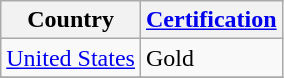<table class="wikitable sortable">
<tr>
<th>Country</th>
<th><a href='#'>Certification</a></th>
</tr>
<tr>
<td><a href='#'>United States</a></td>
<td>Gold</td>
</tr>
<tr>
</tr>
</table>
